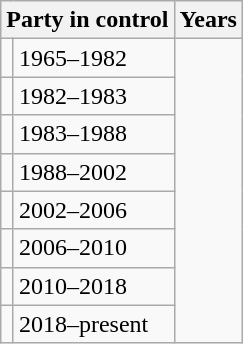<table class="wikitable">
<tr>
<th colspan=2>Party in control</th>
<th>Years</th>
</tr>
<tr>
<td></td>
<td>1965–1982</td>
</tr>
<tr>
<td></td>
<td>1982–1983</td>
</tr>
<tr>
<td></td>
<td>1983–1988</td>
</tr>
<tr>
<td></td>
<td>1988–2002</td>
</tr>
<tr>
<td></td>
<td>2002–2006</td>
</tr>
<tr>
<td></td>
<td>2006–2010</td>
</tr>
<tr>
<td></td>
<td>2010–2018</td>
</tr>
<tr>
<td></td>
<td>2018–present</td>
</tr>
</table>
